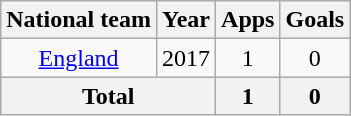<table class=wikitable style=text-align:center>
<tr>
<th>National team</th>
<th>Year</th>
<th>Apps</th>
<th>Goals</th>
</tr>
<tr>
<td><a href='#'>England</a></td>
<td>2017</td>
<td>1</td>
<td>0</td>
</tr>
<tr>
<th colspan=2>Total</th>
<th>1</th>
<th>0</th>
</tr>
</table>
